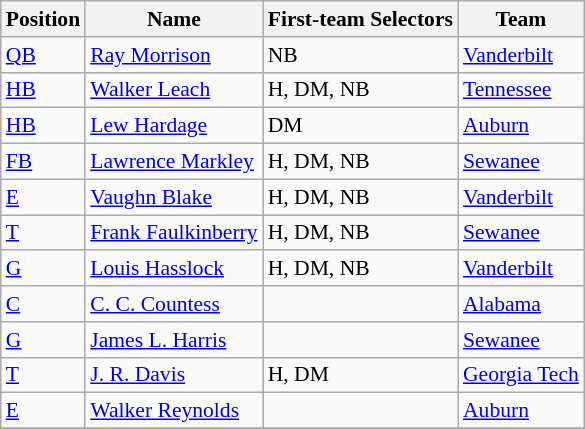<table class="wikitable" style="font-size: 90%">
<tr>
<th>Position</th>
<th>Name</th>
<th>First-team Selectors</th>
<th>Team</th>
</tr>
<tr>
<td><a href='#'>QB</a></td>
<td><a href='#'>Ray Morrison</a></td>
<td>NB</td>
<td><a href='#'>Vanderbilt</a></td>
</tr>
<tr>
<td><a href='#'>HB</a></td>
<td><a href='#'>Walker Leach</a></td>
<td>H, DM, NB</td>
<td><a href='#'>Tennessee</a></td>
</tr>
<tr>
<td><a href='#'>HB</a></td>
<td><a href='#'>Lew Hardage</a></td>
<td>DM</td>
<td><a href='#'>Auburn</a></td>
</tr>
<tr>
<td><a href='#'>FB</a></td>
<td><a href='#'>Lawrence Markley</a></td>
<td>H, DM, NB</td>
<td><a href='#'>Sewanee</a></td>
</tr>
<tr>
<td><a href='#'>E</a></td>
<td><a href='#'>Vaughn Blake</a></td>
<td>H, DM, NB</td>
<td><a href='#'>Vanderbilt</a></td>
</tr>
<tr>
<td><a href='#'>T</a></td>
<td><a href='#'>Frank Faulkinberry</a></td>
<td>H, DM, NB</td>
<td><a href='#'>Sewanee</a></td>
</tr>
<tr>
<td><a href='#'>G</a></td>
<td><a href='#'>Louis Hasslock</a></td>
<td>H, DM, NB</td>
<td><a href='#'>Vanderbilt</a></td>
</tr>
<tr>
<td><a href='#'>C</a></td>
<td><a href='#'>C. C. Countess</a></td>
<td></td>
<td><a href='#'>Alabama</a></td>
</tr>
<tr>
<td><a href='#'>G</a></td>
<td><a href='#'>James L. Harris</a></td>
<td></td>
<td><a href='#'>Sewanee</a></td>
</tr>
<tr>
<td><a href='#'>T</a></td>
<td><a href='#'>J. R. Davis</a></td>
<td>H, DM</td>
<td><a href='#'>Georgia Tech</a></td>
</tr>
<tr>
<td><a href='#'>E</a></td>
<td><a href='#'>Walker Reynolds</a></td>
<td></td>
<td><a href='#'>Auburn</a></td>
</tr>
<tr>
</tr>
</table>
